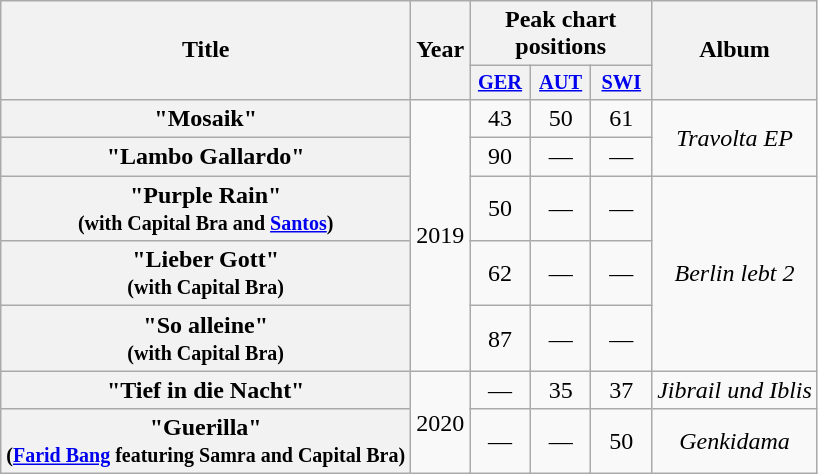<table class="wikitable plainrowheaders" style="text-align:center;">
<tr>
<th scope="col" rowspan="2">Title</th>
<th scope="col" rowspan="2">Year</th>
<th scope="col" colspan="3">Peak chart positions</th>
<th scope="col" rowspan="2">Album</th>
</tr>
<tr>
<th style="width:2.5em; font-size:85%"><a href='#'>GER</a><br></th>
<th style="width:2.5em; font-size:85%"><a href='#'>AUT</a><br></th>
<th style="width:2.5em; font-size:85%"><a href='#'>SWI</a><br></th>
</tr>
<tr>
<th scope="row">"Mosaik"</th>
<td rowspan="5">2019</td>
<td>43</td>
<td>50</td>
<td>61</td>
<td rowspan="2"><em>Travolta EP</em></td>
</tr>
<tr>
<th scope="row">"Lambo Gallardo"</th>
<td>90</td>
<td>—</td>
<td>—</td>
</tr>
<tr>
<th scope="row">"Purple Rain"<br><small>(with Capital Bra and <a href='#'>Santos</a>)</small></th>
<td>50</td>
<td>—</td>
<td>—</td>
<td rowspan="3"><em>Berlin lebt 2</em></td>
</tr>
<tr>
<th scope="row">"Lieber Gott"<br><small>(with Capital Bra)</small></th>
<td>62</td>
<td>—</td>
<td>—</td>
</tr>
<tr>
<th scope="row">"So alleine"<br><small>(with Capital Bra)</small></th>
<td>87</td>
<td>—</td>
<td>—</td>
</tr>
<tr>
<th scope="row">"Tief in die Nacht"</th>
<td rowspan="2">2020</td>
<td>—</td>
<td>35</td>
<td>37</td>
<td><em>Jibrail und Iblis</em></td>
</tr>
<tr>
<th scope="row">"Guerilla"<br><small>(<a href='#'>Farid Bang</a> featuring Samra and Capital Bra)</small></th>
<td>—</td>
<td>—</td>
<td>50</td>
<td><em>Genkidama</em></td>
</tr>
</table>
